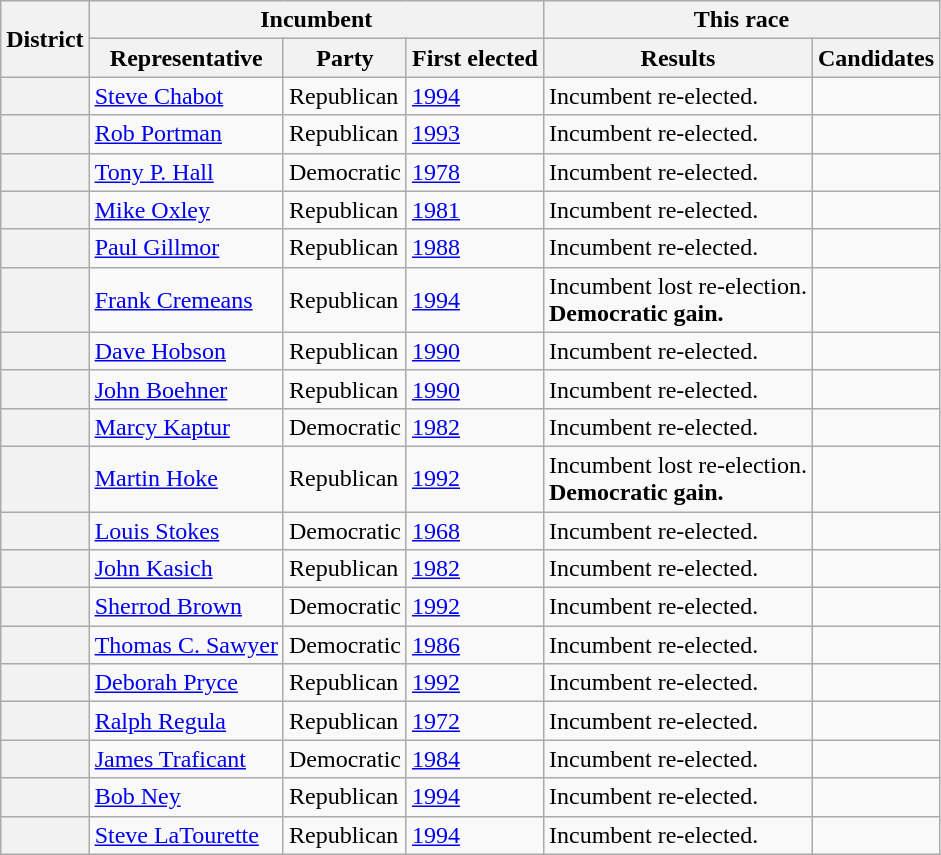<table class=wikitable>
<tr>
<th rowspan=2>District</th>
<th colspan=3>Incumbent</th>
<th colspan=2>This race</th>
</tr>
<tr>
<th>Representative</th>
<th>Party</th>
<th>First elected</th>
<th>Results</th>
<th>Candidates</th>
</tr>
<tr>
<th></th>
<td><a href='#'>Steve Chabot</a></td>
<td>Republican</td>
<td><a href='#'>1994</a></td>
<td>Incumbent re-elected.</td>
<td nowrap></td>
</tr>
<tr>
<th></th>
<td><a href='#'>Rob Portman</a></td>
<td>Republican</td>
<td><a href='#'>1993</a></td>
<td>Incumbent re-elected.</td>
<td nowrap></td>
</tr>
<tr>
<th></th>
<td><a href='#'>Tony P. Hall</a></td>
<td>Democratic</td>
<td><a href='#'>1978</a></td>
<td>Incumbent re-elected.</td>
<td nowrap></td>
</tr>
<tr>
<th></th>
<td><a href='#'>Mike Oxley</a></td>
<td>Republican</td>
<td><a href='#'>1981</a></td>
<td>Incumbent re-elected.</td>
<td nowrap></td>
</tr>
<tr>
<th></th>
<td><a href='#'>Paul Gillmor</a></td>
<td>Republican</td>
<td><a href='#'>1988</a></td>
<td>Incumbent re-elected.</td>
<td nowrap></td>
</tr>
<tr>
<th></th>
<td><a href='#'>Frank Cremeans</a></td>
<td>Republican</td>
<td><a href='#'>1994</a></td>
<td>Incumbent lost re-election.<br><strong>Democratic gain.</strong></td>
<td nowrap></td>
</tr>
<tr>
<th></th>
<td><a href='#'>Dave Hobson</a></td>
<td>Republican</td>
<td><a href='#'>1990</a></td>
<td>Incumbent re-elected.</td>
<td nowrap></td>
</tr>
<tr>
<th></th>
<td><a href='#'>John Boehner</a></td>
<td>Republican</td>
<td><a href='#'>1990</a></td>
<td>Incumbent re-elected.</td>
<td nowrap></td>
</tr>
<tr>
<th></th>
<td><a href='#'>Marcy Kaptur</a></td>
<td>Democratic</td>
<td><a href='#'>1982</a></td>
<td>Incumbent re-elected.</td>
<td nowrap></td>
</tr>
<tr>
<th></th>
<td><a href='#'>Martin Hoke</a></td>
<td>Republican</td>
<td><a href='#'>1992</a></td>
<td>Incumbent lost re-election.<br><strong>Democratic gain.</strong></td>
<td nowrap></td>
</tr>
<tr>
<th></th>
<td><a href='#'>Louis Stokes</a></td>
<td>Democratic</td>
<td><a href='#'>1968</a></td>
<td>Incumbent re-elected.</td>
<td nowrap></td>
</tr>
<tr>
<th></th>
<td><a href='#'>John Kasich</a></td>
<td>Republican</td>
<td><a href='#'>1982</a></td>
<td>Incumbent re-elected.</td>
<td nowrap></td>
</tr>
<tr>
<th></th>
<td><a href='#'>Sherrod Brown</a></td>
<td>Democratic</td>
<td><a href='#'>1992</a></td>
<td>Incumbent re-elected.</td>
<td nowrap></td>
</tr>
<tr>
<th></th>
<td><a href='#'>Thomas C. Sawyer</a></td>
<td>Democratic</td>
<td><a href='#'>1986</a></td>
<td>Incumbent re-elected.</td>
<td nowrap></td>
</tr>
<tr>
<th></th>
<td><a href='#'>Deborah Pryce</a></td>
<td>Republican</td>
<td><a href='#'>1992</a></td>
<td>Incumbent re-elected.</td>
<td nowrap></td>
</tr>
<tr>
<th></th>
<td><a href='#'>Ralph Regula</a></td>
<td>Republican</td>
<td><a href='#'>1972</a></td>
<td>Incumbent re-elected.</td>
<td nowrap></td>
</tr>
<tr>
<th></th>
<td><a href='#'>James Traficant</a></td>
<td>Democratic</td>
<td><a href='#'>1984</a></td>
<td>Incumbent re-elected.</td>
<td nowrap></td>
</tr>
<tr>
<th></th>
<td><a href='#'>Bob Ney</a></td>
<td>Republican</td>
<td><a href='#'>1994</a></td>
<td>Incumbent re-elected.</td>
<td nowrap></td>
</tr>
<tr>
<th></th>
<td><a href='#'>Steve LaTourette</a></td>
<td>Republican</td>
<td><a href='#'>1994</a></td>
<td>Incumbent re-elected.</td>
<td nowrap></td>
</tr>
</table>
